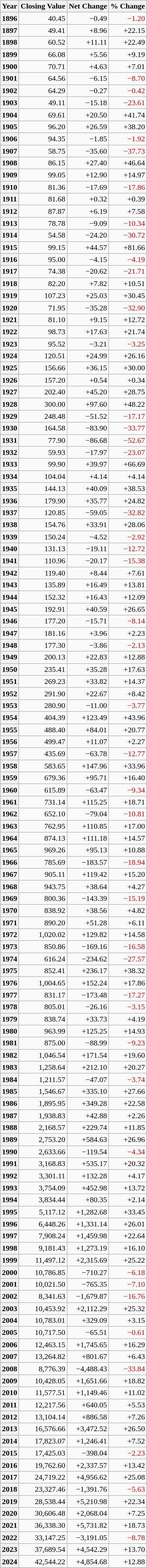<table class="wikitable sortable" style="text-align:right;">
<tr>
<th scope="col">Year</th>
<th scope="col">Closing Value</th>
<th scope="col">Net Change</th>
<th scope="col">% Change</th>
</tr>
<tr>
<th scope="row">1896</th>
<td>40.45</td>
<td>−0.49</td>
<td style="color:red">−1.20</td>
</tr>
<tr>
<th scope="row">1897</th>
<td>49.41</td>
<td>+8.96</td>
<td>+22.15</td>
</tr>
<tr>
<th scope="row">1898</th>
<td>60.52</td>
<td>+11.11</td>
<td>+22.49</td>
</tr>
<tr>
<th scope="row">1899</th>
<td>66.08</td>
<td>+5.56</td>
<td>+9.19</td>
</tr>
<tr>
<th scope="row">1900</th>
<td>70.71</td>
<td>+4.63</td>
<td>+7.01</td>
</tr>
<tr>
<th scope="row">1901</th>
<td>64.56</td>
<td>−6.15</td>
<td style="color:red">−8.70</td>
</tr>
<tr>
<th scope="row">1902</th>
<td>64.29</td>
<td>−0.27</td>
<td style="color:red">−0.42</td>
</tr>
<tr>
<th scope="row">1903</th>
<td>49.11</td>
<td>−15.18</td>
<td style="color:red">−23.61</td>
</tr>
<tr>
<th scope="row">1904</th>
<td>69.61</td>
<td>+20.50</td>
<td>+41.74</td>
</tr>
<tr>
<th scope="row">1905</th>
<td>96.20</td>
<td>+26.59</td>
<td>+38.20</td>
</tr>
<tr>
<th scope="row">1906</th>
<td>94.35</td>
<td>−1.85</td>
<td style="color:red">−1.92</td>
</tr>
<tr>
<th scope="row">1907</th>
<td>58.75</td>
<td>−35.60</td>
<td style="color:red">−37.73</td>
</tr>
<tr>
<th scope="row">1908</th>
<td>86.15</td>
<td>+27.40</td>
<td>+46.64</td>
</tr>
<tr>
<th scope="row">1909</th>
<td>99.05</td>
<td>+12.90</td>
<td>+14.97</td>
</tr>
<tr>
<th scope="row">1910</th>
<td>81.36</td>
<td>−17.69</td>
<td style="color:red">−17.86</td>
</tr>
<tr>
<th scope="row">1911</th>
<td>81.68</td>
<td>+0.32</td>
<td>+0.39</td>
</tr>
<tr>
<th scope="row">1912</th>
<td>87.87</td>
<td>+6.19</td>
<td>+7.58</td>
</tr>
<tr>
<th scope="row">1913</th>
<td>78.78</td>
<td>−9.09</td>
<td style="color:red">−10.34</td>
</tr>
<tr>
<th scope="row">1914</th>
<td>54.58</td>
<td>−24.20</td>
<td style="color:red">−30.72</td>
</tr>
<tr>
<th scope="row">1915</th>
<td>99.15</td>
<td>+44.57</td>
<td>+81.66</td>
</tr>
<tr>
<th scope="row">1916</th>
<td>95.00</td>
<td>−4.15</td>
<td style="color:red">−4.19</td>
</tr>
<tr>
<th scope="row">1917</th>
<td>74.38</td>
<td>−20.62</td>
<td style="color:red">−21.71</td>
</tr>
<tr>
<th scope="row">1918</th>
<td>82.20</td>
<td>+7.82</td>
<td>+10.51</td>
</tr>
<tr>
<th scope="row">1919</th>
<td>107.23</td>
<td>+25.03</td>
<td>+30.45</td>
</tr>
<tr>
<th scope="row">1920</th>
<td>71.95</td>
<td>−35.28</td>
<td style="color:red">−32.90</td>
</tr>
<tr>
<th scope="row">1921</th>
<td>81.10</td>
<td>+9.15</td>
<td>+12.72</td>
</tr>
<tr>
<th scope="row">1922</th>
<td>98.73</td>
<td>+17.63</td>
<td>+21.74</td>
</tr>
<tr>
<th scope="row">1923</th>
<td>95.52</td>
<td>−3.21</td>
<td style="color:red">−3.25</td>
</tr>
<tr>
<th scope="row">1924</th>
<td>120.51</td>
<td>+24.99</td>
<td>+26.16</td>
</tr>
<tr>
<th scope="row">1925</th>
<td>156.66</td>
<td>+36.15</td>
<td>+30.00</td>
</tr>
<tr>
<th scope="row">1926</th>
<td>157.20</td>
<td>+0.54</td>
<td>+0.34</td>
</tr>
<tr>
<th scope="row">1927</th>
<td>202.40</td>
<td>+45.20</td>
<td>+28.75</td>
</tr>
<tr>
<th scope="row">1928</th>
<td>300.00</td>
<td>+97.60</td>
<td>+48.22</td>
</tr>
<tr>
<th scope="row">1929</th>
<td>248.48</td>
<td>−51.52</td>
<td style="color:red">−17.17</td>
</tr>
<tr>
<th scope="row">1930</th>
<td>164.58</td>
<td>−83.90</td>
<td style="color:red">−33.77</td>
</tr>
<tr>
<th scope="row">1931</th>
<td>77.90</td>
<td>−86.68</td>
<td style="color:red">−52.67</td>
</tr>
<tr>
<th scope="row">1932</th>
<td>59.93</td>
<td>−17.97</td>
<td style="color:red">−23.07</td>
</tr>
<tr>
<th scope="row">1933</th>
<td>99.90</td>
<td>+39.97</td>
<td>+66.69</td>
</tr>
<tr>
<th scope="row">1934</th>
<td>104.04</td>
<td>+4.14</td>
<td>+4.14</td>
</tr>
<tr>
<th scope="row">1935</th>
<td>144.13</td>
<td>+40.09</td>
<td>+38.53</td>
</tr>
<tr>
<th scope="row">1936</th>
<td>179.90</td>
<td>+35.77</td>
<td>+24.82</td>
</tr>
<tr>
<th scope="row">1937</th>
<td>120.85</td>
<td>−59.05</td>
<td style="color:red">−32.82</td>
</tr>
<tr>
<th scope="row">1938</th>
<td>154.76</td>
<td>+33.91</td>
<td>+28.06</td>
</tr>
<tr>
<th scope="row">1939</th>
<td>150.24</td>
<td>−4.52</td>
<td style="color:red">−2.92</td>
</tr>
<tr>
<th scope="row">1940</th>
<td>131.13</td>
<td>−19.11</td>
<td style="color:red">−12.72</td>
</tr>
<tr>
<th scope="row">1941</th>
<td>110.96</td>
<td>−20.17</td>
<td style="color:red">−15.38</td>
</tr>
<tr>
<th scope="row">1942</th>
<td>119.40</td>
<td>+8.44</td>
<td>+7.61</td>
</tr>
<tr>
<th scope="row">1943</th>
<td>135.89</td>
<td>+16.49</td>
<td>+13.81</td>
</tr>
<tr>
<th scope="row">1944</th>
<td>152.32</td>
<td>+16.43</td>
<td>+12.09</td>
</tr>
<tr>
<th scope="row">1945</th>
<td>192.91</td>
<td>+40.59</td>
<td>+26.65</td>
</tr>
<tr>
<th scope="row">1946</th>
<td>177.20</td>
<td>−15.71</td>
<td style="color:red">−8.14</td>
</tr>
<tr>
<th scope="row">1947</th>
<td>181.16</td>
<td>+3.96</td>
<td>+2.23</td>
</tr>
<tr>
<th scope="row">1948</th>
<td>177.30</td>
<td>−3.86</td>
<td style="color:red">−2.13</td>
</tr>
<tr>
<th scope="row">1949</th>
<td>200.13</td>
<td>+22.83</td>
<td>+12.88</td>
</tr>
<tr>
<th scope="row">1950</th>
<td>235.41</td>
<td>+35.28</td>
<td>+17.63</td>
</tr>
<tr>
<th scope="row">1951</th>
<td>269.23</td>
<td>+33.82</td>
<td>+14.37</td>
</tr>
<tr>
<th scope="row">1952</th>
<td>291.90</td>
<td>+22.67</td>
<td>+8.42</td>
</tr>
<tr>
<th scope="row">1953</th>
<td>280.90</td>
<td>−11.00</td>
<td style="color:red">−3.77</td>
</tr>
<tr>
<th scope="row">1954</th>
<td>404.39</td>
<td>+123.49</td>
<td>+43.96</td>
</tr>
<tr>
<th scope="row">1955</th>
<td>488.40</td>
<td>+84.01</td>
<td>+20.77</td>
</tr>
<tr>
<th scope="row">1956</th>
<td>499.47</td>
<td>+11.07</td>
<td>+2.27</td>
</tr>
<tr>
<th scope="row">1957</th>
<td>435.69</td>
<td>−63.78</td>
<td style="color:red">−12.77</td>
</tr>
<tr>
<th scope="row">1958</th>
<td>583.65</td>
<td>+147.96</td>
<td>+33.96</td>
</tr>
<tr>
<th scope="row">1959</th>
<td>679.36</td>
<td>+95.71</td>
<td>+16.40</td>
</tr>
<tr>
<th scope="row">1960</th>
<td>615.89</td>
<td>−63.47</td>
<td style="color:red">−9.34</td>
</tr>
<tr>
<th scope="row">1961</th>
<td>731.14</td>
<td>+115.25</td>
<td>+18.71</td>
</tr>
<tr>
<th scope="row">1962</th>
<td>652.10</td>
<td>−79.04</td>
<td style="color:red">−10.81</td>
</tr>
<tr>
<th scope="row">1963</th>
<td>762.95</td>
<td>+110.85</td>
<td>+17.00</td>
</tr>
<tr>
<th scope="row">1964</th>
<td>874.13</td>
<td>+111.18</td>
<td>+14.57</td>
</tr>
<tr>
<th scope="row">1965</th>
<td>969.26</td>
<td>+95.13</td>
<td>+10.88</td>
</tr>
<tr>
<th scope="row">1966</th>
<td>785.69</td>
<td>−183.57</td>
<td style="color:red">−18.94</td>
</tr>
<tr>
<th scope="row">1967</th>
<td>905.11</td>
<td>+119.42</td>
<td>+15.20</td>
</tr>
<tr>
<th scope="row">1968</th>
<td>943.75</td>
<td>+38.64</td>
<td>+4.27</td>
</tr>
<tr>
<th scope="row">1969</th>
<td>800.36</td>
<td>−143.39</td>
<td style="color:red">−15.19</td>
</tr>
<tr>
<th scope="row">1970</th>
<td>838.92</td>
<td>+38.56</td>
<td>+4.82</td>
</tr>
<tr>
<th scope="row">1971</th>
<td>890.20</td>
<td>+51.28</td>
<td>+6.11</td>
</tr>
<tr>
<th scope="row">1972</th>
<td>1,020.02</td>
<td>+129.82</td>
<td>+14.58</td>
</tr>
<tr>
<th scope="row">1973</th>
<td>850.86</td>
<td>−169.16</td>
<td style="color:red">−16.58</td>
</tr>
<tr>
<th scope="row">1974</th>
<td>616.24</td>
<td>−234.62</td>
<td style="color:red">−27.57</td>
</tr>
<tr>
<th scope="row">1975</th>
<td>852.41</td>
<td>+236.17</td>
<td>+38.32</td>
</tr>
<tr>
<th scope="row">1976</th>
<td>1,004.65</td>
<td>+152.24</td>
<td>+17.86</td>
</tr>
<tr>
<th scope="row">1977</th>
<td>831.17</td>
<td>−173.48</td>
<td style="color:red">−17.27</td>
</tr>
<tr>
<th scope="row">1978</th>
<td>805.01</td>
<td>−26.16</td>
<td style="color:red">−3.15</td>
</tr>
<tr>
<th scope="row">1979</th>
<td>838.74</td>
<td>+33.73</td>
<td>+4.19</td>
</tr>
<tr>
<th scope="row">1980</th>
<td>963.99</td>
<td>+125.25</td>
<td>+14.93</td>
</tr>
<tr>
<th scope="row">1981</th>
<td>875.00</td>
<td>−88.99</td>
<td style="color:red">−9.23</td>
</tr>
<tr>
<th scope="row">1982</th>
<td>1,046.54</td>
<td>+171.54</td>
<td>+19.60</td>
</tr>
<tr>
<th scope="row">1983</th>
<td>1,258.64</td>
<td>+212.10</td>
<td>+20.27</td>
</tr>
<tr>
<th scope="row">1984</th>
<td>1,211.57</td>
<td>−47.07</td>
<td style="color:red">−3.74</td>
</tr>
<tr>
<th scope="row">1985</th>
<td>1,546.67</td>
<td>+335.10</td>
<td>+27.66</td>
</tr>
<tr>
<th scope="row">1986</th>
<td>1,895.95</td>
<td>+349.28</td>
<td>+22.58</td>
</tr>
<tr>
<th scope="row">1987</th>
<td>1,938.83</td>
<td>+42.88</td>
<td>+2.26</td>
</tr>
<tr>
<th scope="row">1988</th>
<td>2,168.57</td>
<td>+229.74</td>
<td>+11.85</td>
</tr>
<tr>
<th scope="row">1989</th>
<td>2,753.20</td>
<td>+584.63</td>
<td>+26.96</td>
</tr>
<tr>
<th scope="row">1990</th>
<td>2,633.66</td>
<td>−119.54</td>
<td style="color:red">−4.34</td>
</tr>
<tr>
<th scope="row">1991</th>
<td>3,168.83</td>
<td>+535.17</td>
<td>+20.32</td>
</tr>
<tr>
<th scope="row">1992</th>
<td>3,301.11</td>
<td>+132.28</td>
<td>+4.17</td>
</tr>
<tr>
<th scope="row">1993</th>
<td>3,754.09</td>
<td>+452.98</td>
<td>+13.72</td>
</tr>
<tr>
<th scope="row">1994</th>
<td>3,834.44</td>
<td>+80.35</td>
<td>+2.14</td>
</tr>
<tr>
<th scope="row">1995</th>
<td>5,117.12</td>
<td>+1,282.68</td>
<td>+33.45</td>
</tr>
<tr>
<th scope="row">1996</th>
<td>6,448.26</td>
<td>+1,331.14</td>
<td>+26.01</td>
</tr>
<tr>
<th scope="row">1997</th>
<td>7,908.24</td>
<td>+1,459.98</td>
<td>+22.64</td>
</tr>
<tr>
<th scope="row">1998</th>
<td>9,181.43</td>
<td>+1,273.19</td>
<td>+16.10</td>
</tr>
<tr>
<th scope="row">1999</th>
<td>11,497.12</td>
<td>+2,315.69</td>
<td>+25.22</td>
</tr>
<tr>
<th scope="row">2000</th>
<td>10,786.85</td>
<td>−710.27</td>
<td style="color:red">−6.18</td>
</tr>
<tr>
<th scope="row">2001</th>
<td>10,021.50</td>
<td>−765.35</td>
<td style="color:red">−7.10</td>
</tr>
<tr>
<th scope="row">2002</th>
<td>8,341.63</td>
<td>−1,679.87</td>
<td style="color:red">−16.76</td>
</tr>
<tr>
<th scope="row">2003</th>
<td>10,453.92</td>
<td>+2,112.29</td>
<td>+25.32</td>
</tr>
<tr>
<th scope="row">2004</th>
<td>10,783.01</td>
<td>+329.09</td>
<td>+3.15</td>
</tr>
<tr>
<th scope="row">2005</th>
<td>10,717.50</td>
<td>−65.51</td>
<td style="color:red">−0.61</td>
</tr>
<tr>
<th scope="row">2006</th>
<td>12,463.15</td>
<td>+1,745.65</td>
<td>+16.29</td>
</tr>
<tr>
<th scope="row">2007</th>
<td>13,264.82</td>
<td>+801.67</td>
<td>+6.43</td>
</tr>
<tr>
<th scope="row">2008</th>
<td>8,776.39</td>
<td>−4,488.43</td>
<td style="color:red">−33.84</td>
</tr>
<tr>
<th scope="row">2009</th>
<td>10,428.05</td>
<td>+1,651.66</td>
<td>+18.82</td>
</tr>
<tr>
<th scope="row">2010</th>
<td>11,577.51</td>
<td>+1,149.46</td>
<td>+11.02</td>
</tr>
<tr>
<th scope="row">2011</th>
<td>12,217.56</td>
<td>+640.05</td>
<td>+5.53</td>
</tr>
<tr>
<th scope="row">2012</th>
<td>13,104.14</td>
<td>+886.58</td>
<td>+7.26</td>
</tr>
<tr>
<th scope="row">2013</th>
<td>16,576.66</td>
<td>+3,472.52</td>
<td>+26.50</td>
</tr>
<tr>
<th scope="row">2014</th>
<td>17,823.07</td>
<td>+1,246.41</td>
<td>+7.52</td>
</tr>
<tr>
<th scope="row">2015</th>
<td>17,425.03</td>
<td>−398.04</td>
<td style="color:red">−2.23</td>
</tr>
<tr>
<th scope="row">2016</th>
<td>19,762.60</td>
<td>+2,337.57</td>
<td>+13.42</td>
</tr>
<tr>
<th scope="row">2017</th>
<td>24,719.22</td>
<td>+4,956.62</td>
<td>+25.08</td>
</tr>
<tr>
<th scope="row">2018</th>
<td>23,327.46</td>
<td>−1,391.76</td>
<td style="color:red">−5.63</td>
</tr>
<tr>
<th scope="row">2019</th>
<td>28,538.44</td>
<td>+5,210.98</td>
<td>+22.34</td>
</tr>
<tr>
<th scope="row">2020</th>
<td>30,606.48</td>
<td>+2,068.04</td>
<td>+7.25</td>
</tr>
<tr>
<th>2021</th>
<td>36,338.30</td>
<td>+5,731.82</td>
<td>+18.73</td>
</tr>
<tr>
<th>2022</th>
<td>33,147.25</td>
<td>−3,191.05</td>
<td style="color:red">−8.78</td>
</tr>
<tr>
<th>2023</th>
<td>37,689.54</td>
<td>+4,542.29</td>
<td>+13.70</td>
</tr>
<tr>
<th>2024</th>
<td>42,544.22</td>
<td>+4,854.68</td>
<td>+12.88</td>
</tr>
<tr>
</tr>
</table>
